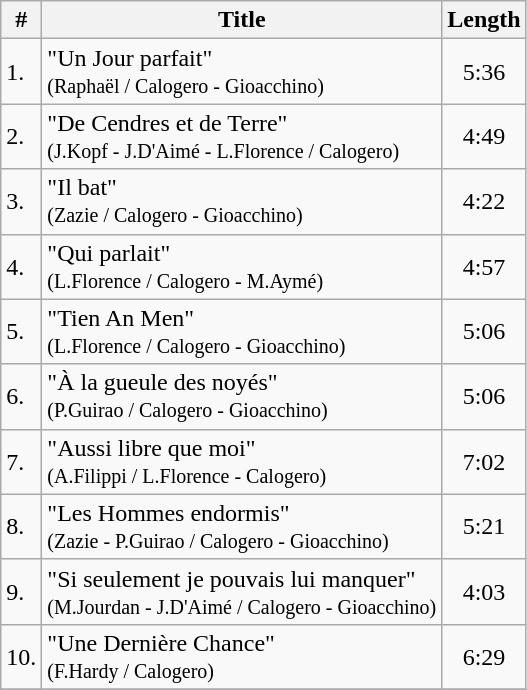<table class="wikitable" size=80%>
<tr>
<th>#</th>
<th>Title</th>
<th>Length</th>
</tr>
<tr>
<td>1.</td>
<td>"Un Jour parfait" <br><small>(Raphaël / Calogero - Gioacchino)</small></td>
<td style="text-align:center;">5:36</td>
</tr>
<tr>
<td>2.</td>
<td>"De Cendres et de Terre" <br><small>(J.Kopf - J.D'Aimé - L.Florence / Calogero)</small></td>
<td style="text-align:center;">4:49</td>
</tr>
<tr>
<td>3.</td>
<td>"Il bat" <br><small>(Zazie / Calogero - Gioacchino)</small></td>
<td style="text-align:center;">4:22</td>
</tr>
<tr>
<td>4.</td>
<td>"Qui parlait" <br><small>(L.Florence / Calogero - M.Aymé)</small></td>
<td style="text-align:center;">4:57</td>
</tr>
<tr>
<td>5.</td>
<td>"Tien An Men" <br><small>(L.Florence / Calogero - Gioacchino)</small></td>
<td style="text-align:center;">5:06</td>
</tr>
<tr>
<td>6.</td>
<td>"À la gueule des noyés" <br><small>(P.Guirao / Calogero - Gioacchino)</small></td>
<td style="text-align:center;">5:06</td>
</tr>
<tr>
<td>7.</td>
<td>"Aussi libre que moi" <br><small>(A.Filippi / L.Florence - Calogero)</small></td>
<td style="text-align:center;">7:02</td>
</tr>
<tr>
<td>8.</td>
<td>"Les Hommes endormis" <br><small>(Zazie - P.Guirao / Calogero - Gioacchino)</small></td>
<td style="text-align:center;">5:21</td>
</tr>
<tr>
<td>9.</td>
<td>"Si seulement je pouvais lui manquer" <br><small>(M.Jourdan - J.D'Aimé / Calogero - Gioacchino)</small></td>
<td style="text-align:center;">4:03</td>
</tr>
<tr>
<td>10.</td>
<td>"Une Dernière Chance" <br><small>(F.Hardy / Calogero)</small></td>
<td style="text-align:center;">6:29</td>
</tr>
<tr>
</tr>
</table>
